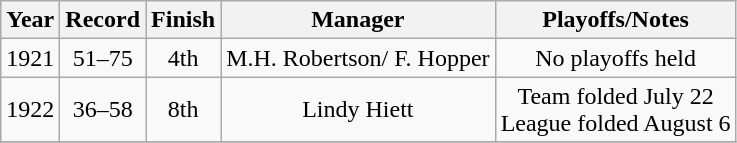<table class="wikitable" style="text-align:center">
<tr>
<th>Year</th>
<th>Record</th>
<th>Finish</th>
<th>Manager</th>
<th>Playoffs/Notes</th>
</tr>
<tr align=center>
<td>1921</td>
<td>51–75</td>
<td>4th</td>
<td>M.H. Robertson/ F. Hopper</td>
<td>No playoffs held</td>
</tr>
<tr align=center>
<td>1922</td>
<td>36–58</td>
<td>8th</td>
<td>Lindy Hiett</td>
<td>Team folded July 22<br>League folded August 6</td>
</tr>
<tr align=center>
</tr>
</table>
